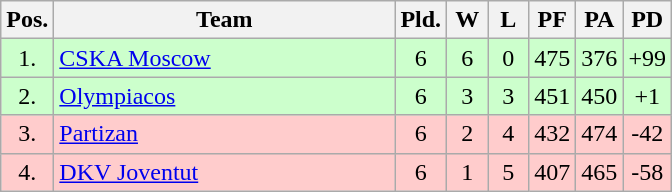<table class="wikitable" style="text-align:center">
<tr>
<th width=15>Pos.</th>
<th width=220>Team</th>
<th width=20>Pld.</th>
<th width=20>W</th>
<th width=20>L</th>
<th width=20>PF</th>
<th width=20>PA</th>
<th width=20>PD</th>
</tr>
<tr style="background: #ccffcc;">
<td>1.</td>
<td align=left> <a href='#'>CSKA Moscow</a></td>
<td>6</td>
<td>6</td>
<td>0</td>
<td>475</td>
<td>376</td>
<td>+99</td>
</tr>
<tr style="background: #ccffcc;">
<td>2.</td>
<td align=left> <a href='#'>Olympiacos</a></td>
<td>6</td>
<td>3</td>
<td>3</td>
<td>451</td>
<td>450</td>
<td>+1</td>
</tr>
<tr style="background: #ffcccc;">
<td>3.</td>
<td align=left> <a href='#'>Partizan</a></td>
<td>6</td>
<td>2</td>
<td>4</td>
<td>432</td>
<td>474</td>
<td>-42</td>
</tr>
<tr style="background: #ffcccc;">
<td>4.</td>
<td align=left> <a href='#'>DKV Joventut</a></td>
<td>6</td>
<td>1</td>
<td>5</td>
<td>407</td>
<td>465</td>
<td>-58</td>
</tr>
</table>
